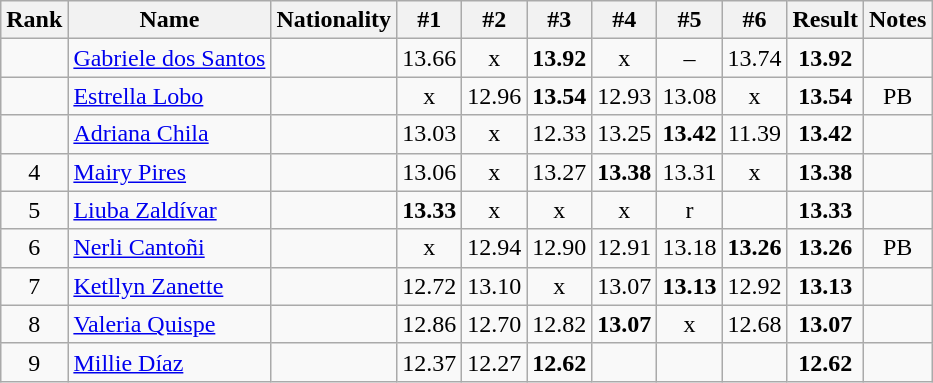<table class="wikitable sortable" style="text-align:center">
<tr>
<th>Rank</th>
<th>Name</th>
<th>Nationality</th>
<th>#1</th>
<th>#2</th>
<th>#3</th>
<th>#4</th>
<th>#5</th>
<th>#6</th>
<th>Result</th>
<th>Notes</th>
</tr>
<tr>
<td></td>
<td align=left><a href='#'>Gabriele dos Santos</a></td>
<td align=left></td>
<td>13.66</td>
<td>x</td>
<td><strong>13.92</strong></td>
<td>x</td>
<td>–</td>
<td>13.74</td>
<td><strong>13.92</strong></td>
<td></td>
</tr>
<tr>
<td></td>
<td align=left><a href='#'>Estrella Lobo</a></td>
<td align=left></td>
<td>x</td>
<td>12.96</td>
<td><strong>13.54</strong></td>
<td>12.93</td>
<td>13.08</td>
<td>x</td>
<td><strong>13.54</strong></td>
<td>PB</td>
</tr>
<tr>
<td></td>
<td align=left><a href='#'>Adriana Chila</a></td>
<td align=left></td>
<td>13.03</td>
<td>x</td>
<td>12.33</td>
<td>13.25</td>
<td><strong>13.42</strong></td>
<td>11.39</td>
<td><strong>13.42</strong></td>
<td></td>
</tr>
<tr>
<td>4</td>
<td align=left><a href='#'>Mairy Pires</a></td>
<td align=left></td>
<td>13.06</td>
<td>x</td>
<td>13.27</td>
<td><strong>13.38</strong></td>
<td>13.31</td>
<td>x</td>
<td><strong>13.38</strong></td>
<td></td>
</tr>
<tr>
<td>5</td>
<td align=left><a href='#'>Liuba Zaldívar</a></td>
<td align=left></td>
<td><strong>13.33</strong></td>
<td>x</td>
<td>x</td>
<td>x</td>
<td>r</td>
<td></td>
<td><strong>13.33</strong></td>
<td></td>
</tr>
<tr>
<td>6</td>
<td align=left><a href='#'>Nerli Cantoñi</a></td>
<td align=left></td>
<td>x</td>
<td>12.94</td>
<td>12.90</td>
<td>12.91</td>
<td>13.18</td>
<td><strong>13.26</strong></td>
<td><strong>13.26</strong></td>
<td>PB</td>
</tr>
<tr>
<td>7</td>
<td align=left><a href='#'>Ketllyn Zanette</a></td>
<td align=left></td>
<td>12.72</td>
<td>13.10</td>
<td>x</td>
<td>13.07</td>
<td><strong>13.13</strong></td>
<td>12.92</td>
<td><strong>13.13</strong></td>
<td></td>
</tr>
<tr>
<td>8</td>
<td align=left><a href='#'>Valeria Quispe</a></td>
<td align=left></td>
<td>12.86</td>
<td>12.70</td>
<td>12.82</td>
<td><strong>13.07</strong></td>
<td>x</td>
<td>12.68</td>
<td><strong>13.07</strong></td>
<td></td>
</tr>
<tr>
<td>9</td>
<td align=left><a href='#'>Millie Díaz</a></td>
<td align=left></td>
<td>12.37</td>
<td>12.27</td>
<td><strong>12.62</strong></td>
<td></td>
<td></td>
<td></td>
<td><strong>12.62</strong></td>
<td></td>
</tr>
</table>
